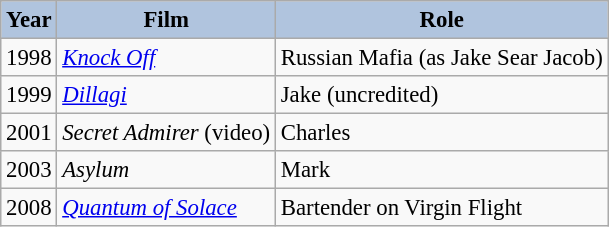<table class="wikitable" style="font-size:95%;">
<tr>
<th style="background:#B0C4DE;">Year</th>
<th style="background:#B0C4DE;">Film</th>
<th style="background:#B0C4DE;">Role</th>
</tr>
<tr>
<td>1998</td>
<td><em><a href='#'>Knock Off</a></em></td>
<td>Russian Mafia (as Jake Sear Jacob)</td>
</tr>
<tr>
<td>1999</td>
<td><em><a href='#'>Dillagi</a></em></td>
<td>Jake (uncredited)</td>
</tr>
<tr>
<td>2001</td>
<td><em>Secret Admirer</em> (video)</td>
<td>Charles</td>
</tr>
<tr>
<td>2003</td>
<td><em>Asylum</em></td>
<td>Mark</td>
</tr>
<tr>
<td>2008</td>
<td><em><a href='#'>Quantum of Solace</a></em></td>
<td>Bartender on Virgin Flight</td>
</tr>
</table>
